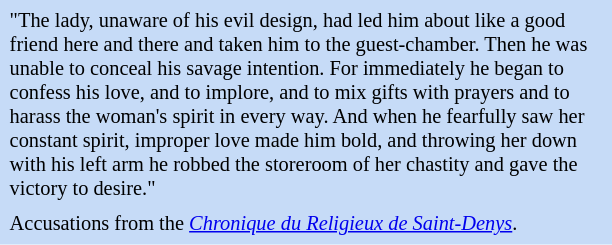<table class="toccolours" style="float: right; margin-left: 2em; margin-right: 1em; font-size: 85%; background:#c6dbf7; color:black; width:30em; max-width: 40%;" cellspacing="5">
<tr>
<td style="text-align: left;">"The lady, unaware of his evil design, had led him about like a good friend here and there and taken him to the guest-chamber. Then he was unable to conceal his savage intention. For immediately he began to confess his love, and to implore, and to mix gifts with prayers and to harass the woman's spirit in every way. And when he fearfully saw her constant spirit, improper love made him bold, and throwing her down with his left arm he robbed the storeroom of her chastity and gave the victory to desire."</td>
</tr>
<tr>
<td style="text-align: left;">Accusations from the <em><a href='#'>Chronique du Religieux de Saint-Denys</a></em>.</td>
</tr>
</table>
